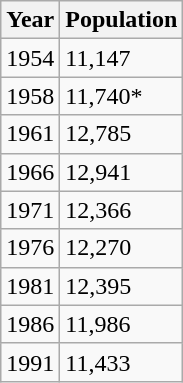<table class="wikitable">
<tr>
<th>Year</th>
<th>Population</th>
</tr>
<tr>
<td>1954</td>
<td>11,147</td>
</tr>
<tr>
<td>1958</td>
<td>11,740*</td>
</tr>
<tr>
<td>1961</td>
<td>12,785</td>
</tr>
<tr>
<td>1966</td>
<td>12,941</td>
</tr>
<tr>
<td>1971</td>
<td>12,366</td>
</tr>
<tr>
<td>1976</td>
<td>12,270</td>
</tr>
<tr>
<td>1981</td>
<td>12,395</td>
</tr>
<tr>
<td>1986</td>
<td>11,986</td>
</tr>
<tr>
<td>1991</td>
<td>11,433</td>
</tr>
</table>
